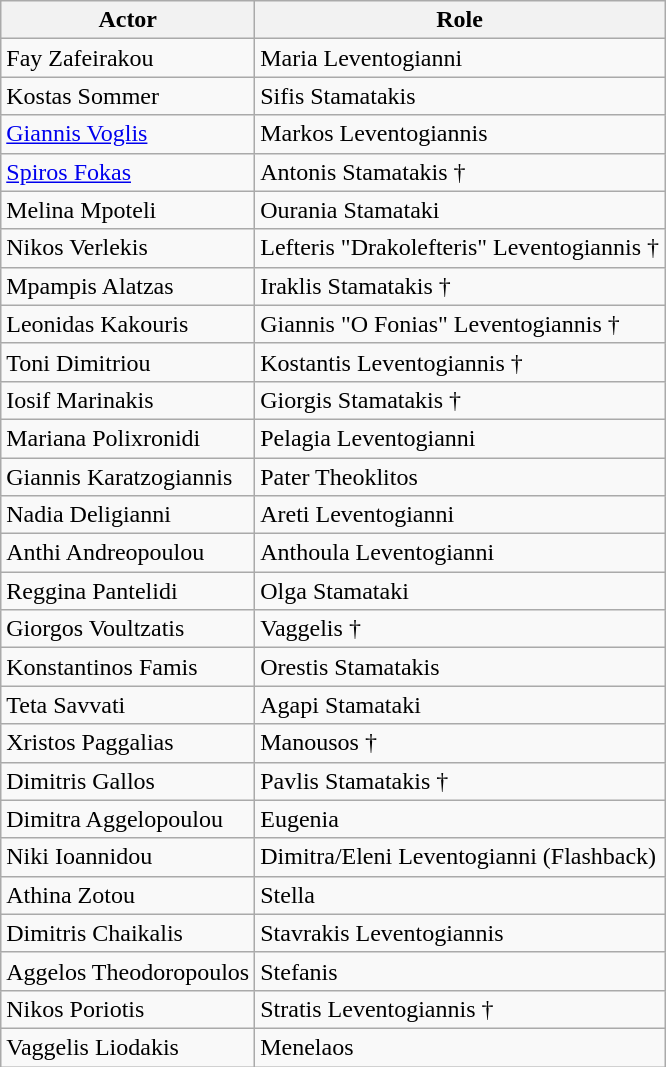<table class="wikitable">
<tr>
<th>Actor</th>
<th>Role</th>
</tr>
<tr>
<td>Fay Zafeirakou</td>
<td>Maria Leventogianni</td>
</tr>
<tr>
<td>Kostas Sommer</td>
<td>Sifis Stamatakis</td>
</tr>
<tr>
<td><a href='#'>Giannis Voglis</a></td>
<td>Markos Leventogiannis</td>
</tr>
<tr>
<td><a href='#'>Spiros Fokas</a></td>
<td>Antonis Stamatakis †</td>
</tr>
<tr>
<td>Melina Mpoteli</td>
<td>Ourania Stamataki</td>
</tr>
<tr>
<td>Nikos Verlekis</td>
<td>Lefteris "Drakolefteris" Leventogiannis †</td>
</tr>
<tr>
<td>Mpampis Alatzas</td>
<td>Iraklis Stamatakis †</td>
</tr>
<tr>
<td>Leonidas Kakouris</td>
<td>Giannis "O Fonias" Leventogiannis †</td>
</tr>
<tr>
<td>Toni Dimitriou</td>
<td>Kostantis Leventogiannis †</td>
</tr>
<tr>
<td>Iosif Marinakis</td>
<td>Giorgis Stamatakis †</td>
</tr>
<tr>
<td>Mariana Polixronidi</td>
<td>Pelagia Leventogianni</td>
</tr>
<tr>
<td>Giannis Karatzogiannis</td>
<td>Pater Theoklitos</td>
</tr>
<tr>
<td>Nadia Deligianni</td>
<td>Areti Leventogianni</td>
</tr>
<tr>
<td>Anthi Andreopoulou</td>
<td>Anthoula Leventogianni</td>
</tr>
<tr>
<td>Reggina Pantelidi</td>
<td>Olga Stamataki</td>
</tr>
<tr>
<td>Giorgos Voultzatis</td>
<td>Vaggelis †</td>
</tr>
<tr>
<td>Konstantinos Famis</td>
<td>Orestis Stamatakis</td>
</tr>
<tr>
<td>Teta Savvati</td>
<td>Agapi Stamataki</td>
</tr>
<tr>
<td>Xristos Paggalias</td>
<td>Manousos †</td>
</tr>
<tr>
<td>Dimitris Gallos</td>
<td>Pavlis Stamatakis †</td>
</tr>
<tr>
<td>Dimitra Aggelopoulou</td>
<td>Eugenia</td>
</tr>
<tr>
<td>Niki Ioannidou</td>
<td>Dimitra/Eleni Leventogianni (Flashback)</td>
</tr>
<tr>
<td>Athina Zotou</td>
<td>Stella</td>
</tr>
<tr>
<td>Dimitris Chaikalis</td>
<td>Stavrakis Leventogiannis</td>
</tr>
<tr>
<td>Aggelos Theodoropoulos</td>
<td>Stefanis</td>
</tr>
<tr>
<td>Nikos Poriotis</td>
<td>Stratis Leventogiannis †</td>
</tr>
<tr>
<td>Vaggelis Liodakis</td>
<td>Menelaos</td>
</tr>
</table>
